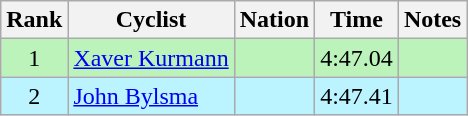<table class="wikitable sortable" style=text-align:center>
<tr>
<th>Rank</th>
<th>Cyclist</th>
<th>Nation</th>
<th>Time</th>
<th>Notes</th>
</tr>
<tr bgcolor=bbf3bb>
<td>1</td>
<td align=left data-sort-value="Kurmann, Xaver"><a href='#'>Xaver Kurmann</a></td>
<td align=left></td>
<td>4:47.04</td>
<td></td>
</tr>
<tr bgcolor=bbf3ff>
<td>2</td>
<td align=left data-sort-value="Bylsma, John"><a href='#'>John Bylsma</a></td>
<td align=left></td>
<td>4:47.41</td>
<td></td>
</tr>
</table>
